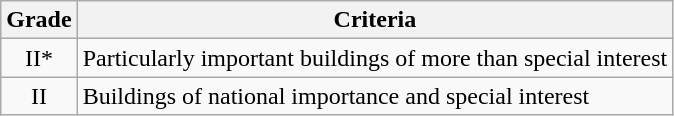<table class="wikitable">
<tr>
<th>Grade</th>
<th>Criteria</th>
</tr>
<tr>
<td align="center" >II*</td>
<td>Particularly important buildings of more than special interest</td>
</tr>
<tr>
<td align="center" >II</td>
<td>Buildings of national importance and special interest</td>
</tr>
</table>
